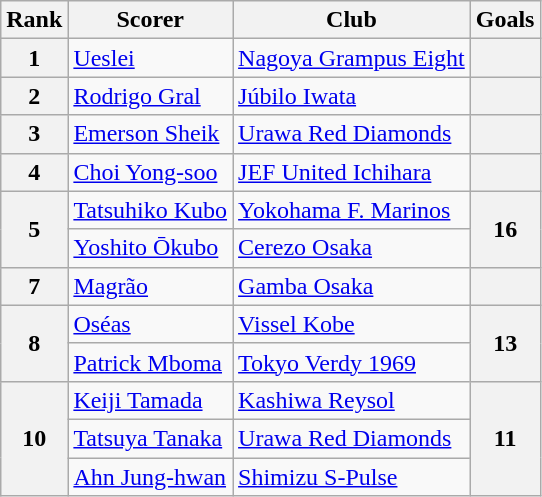<table class="wikitable">
<tr>
<th>Rank</th>
<th>Scorer</th>
<th>Club</th>
<th>Goals</th>
</tr>
<tr>
<th>1</th>
<td> <a href='#'>Ueslei</a></td>
<td><a href='#'>Nagoya Grampus Eight</a></td>
<th></th>
</tr>
<tr>
<th>2</th>
<td> <a href='#'>Rodrigo Gral</a></td>
<td><a href='#'>Júbilo Iwata</a></td>
<th></th>
</tr>
<tr>
<th>3</th>
<td> <a href='#'>Emerson Sheik</a></td>
<td><a href='#'>Urawa Red Diamonds</a></td>
<th></th>
</tr>
<tr>
<th>4</th>
<td> <a href='#'>Choi Yong-soo</a></td>
<td><a href='#'>JEF United Ichihara</a></td>
<th></th>
</tr>
<tr>
<th rowspan=2>5</th>
<td> <a href='#'>Tatsuhiko Kubo</a></td>
<td><a href='#'>Yokohama F. Marinos</a></td>
<th rowspan=2>16</th>
</tr>
<tr>
<td> <a href='#'>Yoshito Ōkubo</a></td>
<td><a href='#'>Cerezo Osaka</a></td>
</tr>
<tr>
<th>7</th>
<td> <a href='#'>Magrão</a></td>
<td><a href='#'>Gamba Osaka</a></td>
<th></th>
</tr>
<tr>
<th rowspan=2>8</th>
<td> <a href='#'>Oséas</a></td>
<td><a href='#'>Vissel Kobe</a></td>
<th rowspan=2>13</th>
</tr>
<tr>
<td> <a href='#'>Patrick Mboma</a></td>
<td><a href='#'>Tokyo Verdy 1969</a></td>
</tr>
<tr>
<th rowspan=3>10</th>
<td> <a href='#'>Keiji Tamada</a></td>
<td><a href='#'>Kashiwa Reysol</a></td>
<th rowspan=3>11</th>
</tr>
<tr>
<td> <a href='#'>Tatsuya Tanaka</a></td>
<td><a href='#'>Urawa Red Diamonds</a></td>
</tr>
<tr>
<td> <a href='#'>Ahn Jung-hwan</a></td>
<td><a href='#'>Shimizu S-Pulse</a></td>
</tr>
</table>
